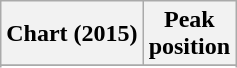<table class="wikitable sortable plainrowheaders" style="text-align:center">
<tr>
<th scope="col">Chart (2015)</th>
<th scope="col">Peak<br> position</th>
</tr>
<tr>
</tr>
<tr>
</tr>
</table>
